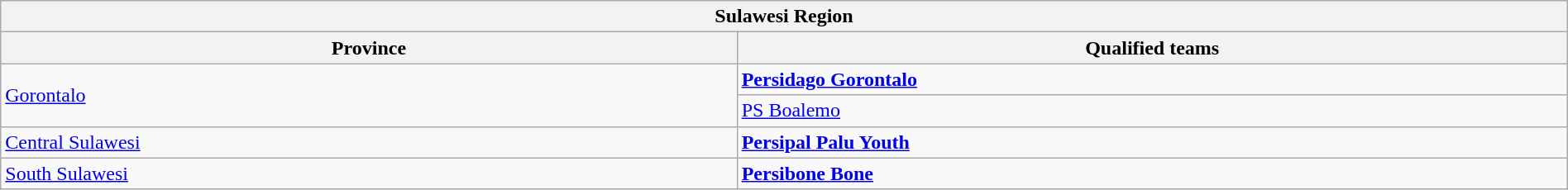<table class="wikitable sortable" style="width:100%;">
<tr>
<th colspan="2"><strong>Sulawesi Region</strong></th>
</tr>
<tr>
<th style="width:47%;">Province</th>
<th style="width:53%;">Qualified teams</th>
</tr>
<tr>
<td rowspan="2"> <a href='#'>Gorontalo</a></td>
<td><strong><a href='#'>Persidago Gorontalo</a></strong></td>
</tr>
<tr>
<td><a href='#'>PS Boalemo</a></td>
</tr>
<tr>
<td> <a href='#'>Central Sulawesi</a></td>
<td><strong><a href='#'>Persipal Palu Youth</a></strong></td>
</tr>
<tr>
<td> <a href='#'>South Sulawesi</a></td>
<td><strong><a href='#'>Persibone Bone</a></strong></td>
</tr>
</table>
